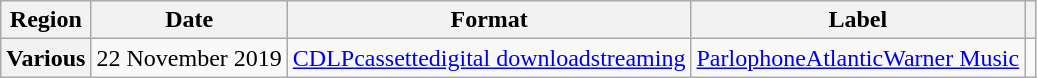<table class="wikitable plainrowheaders">
<tr>
<th scope="col">Region</th>
<th scope="col">Date</th>
<th scope="col">Format</th>
<th scope="col">Label</th>
<th scope="col" class="unsortable"></th>
</tr>
<tr>
<th scope="row">Various</th>
<td>22 November 2019</td>
<td><a href='#'>CD</a><a href='#'>LP</a><a href='#'>cassette</a><a href='#'>digital download</a><a href='#'>streaming</a></td>
<td><a href='#'>Parlophone</a><a href='#'>Atlantic</a><a href='#'>Warner Music</a></td>
<td></td>
</tr>
</table>
